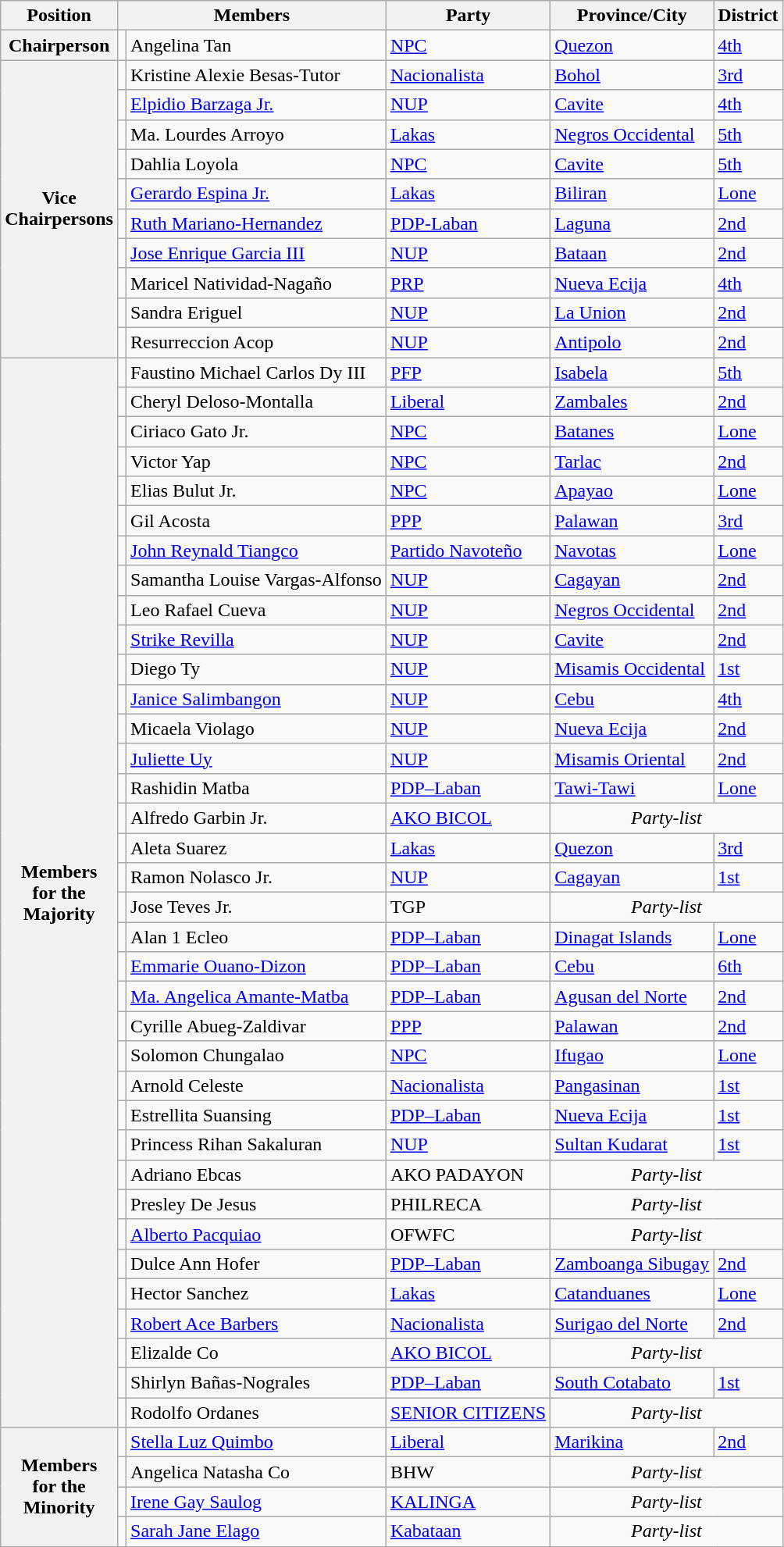<table class="wikitable" style="font-size: 100%;">
<tr>
<th>Position</th>
<th colspan="2">Members</th>
<th>Party</th>
<th>Province/City</th>
<th>District</th>
</tr>
<tr>
<th>Chairperson</th>
<td></td>
<td>Angelina Tan</td>
<td><a href='#'>NPC</a></td>
<td><a href='#'>Quezon</a></td>
<td><a href='#'>4th</a></td>
</tr>
<tr>
<th rowspan="10">Vice<br>Chairpersons</th>
<td></td>
<td>Kristine Alexie Besas-Tutor</td>
<td><a href='#'>Nacionalista</a></td>
<td><a href='#'>Bohol</a></td>
<td><a href='#'>3rd</a></td>
</tr>
<tr>
<td></td>
<td><a href='#'>Elpidio Barzaga Jr.</a></td>
<td><a href='#'>NUP</a></td>
<td><a href='#'>Cavite</a></td>
<td><a href='#'>4th</a></td>
</tr>
<tr>
<td></td>
<td>Ma. Lourdes Arroyo</td>
<td><a href='#'>Lakas</a></td>
<td><a href='#'>Negros Occidental</a></td>
<td><a href='#'>5th</a></td>
</tr>
<tr>
<td></td>
<td>Dahlia Loyola</td>
<td><a href='#'>NPC</a></td>
<td><a href='#'>Cavite</a></td>
<td><a href='#'>5th</a></td>
</tr>
<tr>
<td></td>
<td><a href='#'>Gerardo Espina Jr.</a></td>
<td><a href='#'>Lakas</a></td>
<td><a href='#'>Biliran</a></td>
<td><a href='#'>Lone</a></td>
</tr>
<tr>
<td></td>
<td><a href='#'>Ruth Mariano-Hernandez</a></td>
<td><a href='#'>PDP-Laban</a></td>
<td><a href='#'>Laguna</a></td>
<td><a href='#'>2nd</a></td>
</tr>
<tr>
<td></td>
<td><a href='#'>Jose Enrique Garcia III</a></td>
<td><a href='#'>NUP</a></td>
<td><a href='#'>Bataan</a></td>
<td><a href='#'>2nd</a></td>
</tr>
<tr>
<td></td>
<td>Maricel Natividad-Nagaño</td>
<td><a href='#'>PRP</a></td>
<td><a href='#'>Nueva Ecija</a></td>
<td><a href='#'>4th</a></td>
</tr>
<tr>
<td></td>
<td>Sandra Eriguel</td>
<td><a href='#'>NUP</a></td>
<td><a href='#'>La Union</a></td>
<td><a href='#'>2nd</a></td>
</tr>
<tr>
<td></td>
<td>Resurreccion Acop</td>
<td><a href='#'>NUP</a></td>
<td><a href='#'>Antipolo</a></td>
<td><a href='#'>2nd</a></td>
</tr>
<tr>
<th rowspan="36">Members<br>for the<br>Majority</th>
<td></td>
<td>Faustino Michael Carlos Dy III</td>
<td><a href='#'>PFP</a></td>
<td><a href='#'>Isabela</a></td>
<td><a href='#'>5th</a></td>
</tr>
<tr>
<td></td>
<td>Cheryl Deloso-Montalla</td>
<td><a href='#'>Liberal</a></td>
<td><a href='#'>Zambales</a></td>
<td><a href='#'>2nd</a></td>
</tr>
<tr>
<td></td>
<td>Ciriaco Gato Jr.</td>
<td><a href='#'>NPC</a></td>
<td><a href='#'>Batanes</a></td>
<td><a href='#'>Lone</a></td>
</tr>
<tr>
<td></td>
<td>Victor Yap</td>
<td><a href='#'>NPC</a></td>
<td><a href='#'>Tarlac</a></td>
<td><a href='#'>2nd</a></td>
</tr>
<tr>
<td></td>
<td>Elias Bulut Jr.</td>
<td><a href='#'>NPC</a></td>
<td><a href='#'>Apayao</a></td>
<td><a href='#'>Lone</a></td>
</tr>
<tr>
<td></td>
<td>Gil Acosta</td>
<td><a href='#'>PPP</a></td>
<td><a href='#'>Palawan</a></td>
<td><a href='#'>3rd</a></td>
</tr>
<tr>
<td></td>
<td><a href='#'>John Reynald Tiangco</a></td>
<td><a href='#'>Partido Navoteño</a></td>
<td><a href='#'>Navotas</a></td>
<td><a href='#'>Lone</a></td>
</tr>
<tr>
<td></td>
<td>Samantha Louise Vargas-Alfonso</td>
<td><a href='#'>NUP</a></td>
<td><a href='#'>Cagayan</a></td>
<td><a href='#'>2nd</a></td>
</tr>
<tr>
<td></td>
<td>Leo Rafael Cueva</td>
<td><a href='#'>NUP</a></td>
<td><a href='#'>Negros Occidental</a></td>
<td><a href='#'>2nd</a></td>
</tr>
<tr>
<td></td>
<td><a href='#'>Strike Revilla</a></td>
<td><a href='#'>NUP</a></td>
<td><a href='#'>Cavite</a></td>
<td><a href='#'>2nd</a></td>
</tr>
<tr>
<td></td>
<td>Diego Ty</td>
<td><a href='#'>NUP</a></td>
<td><a href='#'>Misamis Occidental</a></td>
<td><a href='#'>1st</a></td>
</tr>
<tr>
<td></td>
<td><a href='#'>Janice Salimbangon</a></td>
<td><a href='#'>NUP</a></td>
<td><a href='#'>Cebu</a></td>
<td><a href='#'>4th</a></td>
</tr>
<tr>
<td></td>
<td>Micaela Violago</td>
<td><a href='#'>NUP</a></td>
<td><a href='#'>Nueva Ecija</a></td>
<td><a href='#'>2nd</a></td>
</tr>
<tr>
<td></td>
<td><a href='#'>Juliette Uy</a></td>
<td><a href='#'>NUP</a></td>
<td><a href='#'>Misamis Oriental</a></td>
<td><a href='#'>2nd</a></td>
</tr>
<tr>
<td></td>
<td>Rashidin Matba</td>
<td><a href='#'>PDP–Laban</a></td>
<td><a href='#'>Tawi-Tawi</a></td>
<td><a href='#'>Lone</a></td>
</tr>
<tr>
<td></td>
<td>Alfredo Garbin Jr.</td>
<td><a href='#'>AKO BICOL</a></td>
<td align="center" colspan="2"><em>Party-list</em></td>
</tr>
<tr>
<td></td>
<td>Aleta Suarez</td>
<td><a href='#'>Lakas</a></td>
<td><a href='#'>Quezon</a></td>
<td><a href='#'>3rd</a></td>
</tr>
<tr>
<td></td>
<td>Ramon Nolasco Jr.</td>
<td><a href='#'>NUP</a></td>
<td><a href='#'>Cagayan</a></td>
<td><a href='#'>1st</a></td>
</tr>
<tr>
<td></td>
<td>Jose Teves Jr.</td>
<td>TGP</td>
<td align="center" colspan="2"><em>Party-list</em></td>
</tr>
<tr>
<td></td>
<td>Alan 1 Ecleo</td>
<td><a href='#'>PDP–Laban</a></td>
<td><a href='#'>Dinagat Islands</a></td>
<td><a href='#'>Lone</a></td>
</tr>
<tr>
<td></td>
<td><a href='#'>Emmarie Ouano-Dizon</a></td>
<td><a href='#'>PDP–Laban</a></td>
<td><a href='#'>Cebu</a></td>
<td><a href='#'>6th</a></td>
</tr>
<tr>
<td></td>
<td><a href='#'>Ma. Angelica Amante-Matba</a></td>
<td><a href='#'>PDP–Laban</a></td>
<td><a href='#'>Agusan del Norte</a></td>
<td><a href='#'>2nd</a></td>
</tr>
<tr>
<td></td>
<td>Cyrille Abueg-Zaldivar</td>
<td><a href='#'>PPP</a></td>
<td><a href='#'>Palawan</a></td>
<td><a href='#'>2nd</a></td>
</tr>
<tr>
<td></td>
<td>Solomon Chungalao</td>
<td><a href='#'>NPC</a></td>
<td><a href='#'>Ifugao</a></td>
<td><a href='#'>Lone</a></td>
</tr>
<tr>
<td></td>
<td>Arnold Celeste</td>
<td><a href='#'>Nacionalista</a></td>
<td><a href='#'>Pangasinan</a></td>
<td><a href='#'>1st</a></td>
</tr>
<tr>
<td></td>
<td>Estrellita Suansing</td>
<td><a href='#'>PDP–Laban</a></td>
<td><a href='#'>Nueva Ecija</a></td>
<td><a href='#'>1st</a></td>
</tr>
<tr>
<td></td>
<td>Princess Rihan Sakaluran</td>
<td><a href='#'>NUP</a></td>
<td><a href='#'>Sultan Kudarat</a></td>
<td><a href='#'>1st</a></td>
</tr>
<tr>
<td></td>
<td>Adriano Ebcas</td>
<td>AKO PADAYON</td>
<td align="center" colspan="2"><em>Party-list</em></td>
</tr>
<tr>
<td></td>
<td>Presley De Jesus</td>
<td>PHILRECA</td>
<td align="center" colspan="2"><em>Party-list</em></td>
</tr>
<tr>
<td></td>
<td><a href='#'>Alberto Pacquiao</a></td>
<td>OFWFC</td>
<td align="center" colspan="2"><em>Party-list</em></td>
</tr>
<tr>
<td></td>
<td>Dulce Ann Hofer</td>
<td><a href='#'>PDP–Laban</a></td>
<td><a href='#'>Zamboanga Sibugay</a></td>
<td><a href='#'>2nd</a></td>
</tr>
<tr>
<td></td>
<td>Hector Sanchez</td>
<td><a href='#'>Lakas</a></td>
<td><a href='#'>Catanduanes</a></td>
<td><a href='#'>Lone</a></td>
</tr>
<tr>
<td></td>
<td><a href='#'>Robert Ace Barbers</a></td>
<td><a href='#'>Nacionalista</a></td>
<td><a href='#'>Surigao del Norte</a></td>
<td><a href='#'>2nd</a></td>
</tr>
<tr>
<td></td>
<td>Elizalde Co</td>
<td><a href='#'>AKO BICOL</a></td>
<td align="center" colspan="2"><em>Party-list</em></td>
</tr>
<tr>
<td></td>
<td>Shirlyn Bañas-Nograles</td>
<td><a href='#'>PDP–Laban</a></td>
<td><a href='#'>South Cotabato</a></td>
<td><a href='#'>1st</a></td>
</tr>
<tr>
<td></td>
<td>Rodolfo Ordanes</td>
<td><a href='#'>SENIOR CITIZENS</a></td>
<td align="center" colspan="2"><em>Party-list</em></td>
</tr>
<tr>
<th rowspan="4">Members<br>for the<br>Minority</th>
<td></td>
<td><a href='#'>Stella Luz Quimbo</a></td>
<td><a href='#'>Liberal</a></td>
<td><a href='#'>Marikina</a></td>
<td><a href='#'>2nd</a></td>
</tr>
<tr>
<td></td>
<td>Angelica Natasha Co</td>
<td>BHW</td>
<td align="center" colspan="2"><em>Party-list</em></td>
</tr>
<tr>
<td></td>
<td><a href='#'>Irene Gay Saulog</a></td>
<td><a href='#'>KALINGA</a></td>
<td align="center" colspan="2"><em>Party-list</em></td>
</tr>
<tr>
<td></td>
<td><a href='#'>Sarah Jane Elago</a></td>
<td><a href='#'>Kabataan</a></td>
<td align="center" colspan="2"><em>Party-list</em></td>
</tr>
</table>
